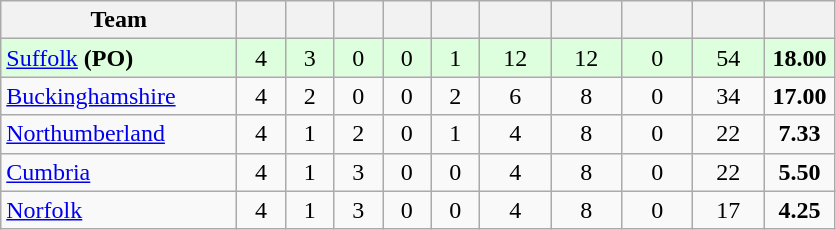<table class="wikitable" style="text-align:center">
<tr>
<th width="150">Team</th>
<th width="25"></th>
<th width="25"></th>
<th width="25"></th>
<th width="25"></th>
<th width="25"></th>
<th width="40"></th>
<th width="40"></th>
<th width="40"></th>
<th width="40"></th>
<th width="40"></th>
</tr>
<tr style="background:#dfd;">
<td style="text-align:left"><a href='#'>Suffolk</a> <strong>(PO)</strong></td>
<td>4</td>
<td>3</td>
<td>0</td>
<td>0</td>
<td>1</td>
<td>12</td>
<td>12</td>
<td>0</td>
<td>54</td>
<td><strong>18.00</strong></td>
</tr>
<tr>
<td style="text-align:left"><a href='#'>Buckinghamshire</a></td>
<td>4</td>
<td>2</td>
<td>0</td>
<td>0</td>
<td>2</td>
<td>6</td>
<td>8</td>
<td>0</td>
<td>34</td>
<td><strong>17.00</strong></td>
</tr>
<tr>
<td style="text-align:left"><a href='#'>Northumberland</a></td>
<td>4</td>
<td>1</td>
<td>2</td>
<td>0</td>
<td>1</td>
<td>4</td>
<td>8</td>
<td>0</td>
<td>22</td>
<td><strong>7.33</strong></td>
</tr>
<tr>
<td style="text-align:left"><a href='#'>Cumbria</a></td>
<td>4</td>
<td>1</td>
<td>3</td>
<td>0</td>
<td>0</td>
<td>4</td>
<td>8</td>
<td>0</td>
<td>22</td>
<td><strong>5.50</strong></td>
</tr>
<tr>
<td style="text-align:left"><a href='#'>Norfolk</a></td>
<td>4</td>
<td>1</td>
<td>3</td>
<td>0</td>
<td>0</td>
<td>4</td>
<td>8</td>
<td>0</td>
<td>17</td>
<td><strong>4.25</strong></td>
</tr>
</table>
